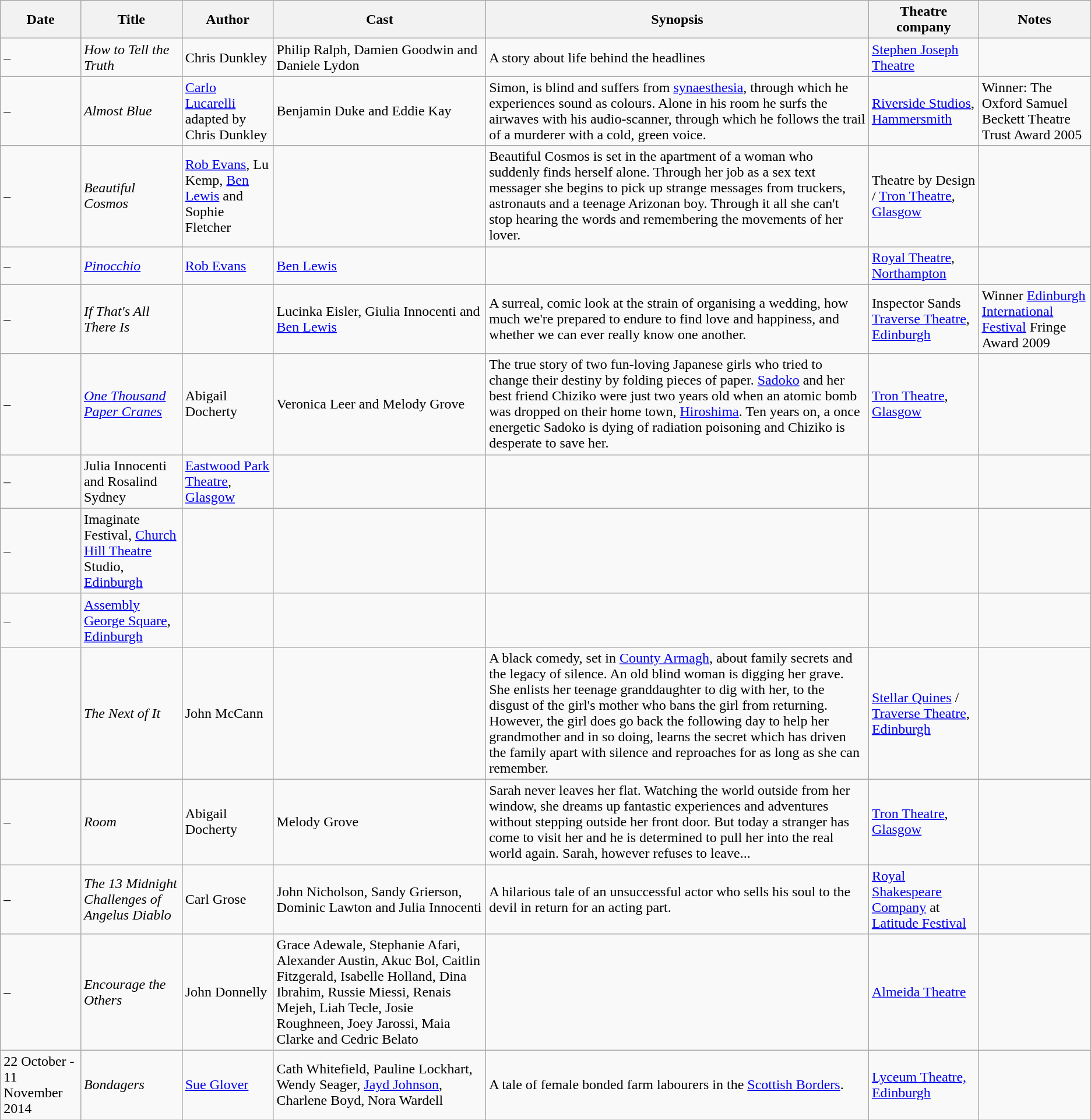<table class="wikitable">
<tr>
<th scope="col">Date</th>
<th scope="col">Title</th>
<th scope="col">Author</th>
<th scope="col">Cast</th>
<th scope="col">Synopsis</th>
<th scope="col">Theatre company</th>
<th scope="col">Notes</th>
</tr>
<tr>
<td> – </td>
<td><em>How to Tell the Truth</em></td>
<td>Chris Dunkley</td>
<td>Philip Ralph, Damien Goodwin and Daniele Lydon</td>
<td>A story about life behind the headlines</td>
<td><a href='#'>Stephen Joseph Theatre</a></td>
<td></td>
</tr>
<tr>
<td> – </td>
<td><em>Almost Blue</em></td>
<td><a href='#'>Carlo Lucarelli</a> adapted by Chris Dunkley</td>
<td>Benjamin Duke and Eddie Kay</td>
<td>Simon, is blind and suffers from <a href='#'>synaesthesia</a>, through which he experiences sound as colours. Alone in his room he surfs the airwaves with his audio-scanner, through which he follows the trail of a murderer with a cold, green voice.</td>
<td><a href='#'>Riverside Studios</a>, <a href='#'>Hammersmith</a></td>
<td>Winner: The Oxford Samuel Beckett Theatre Trust Award 2005</td>
</tr>
<tr>
<td> – </td>
<td><em>Beautiful Cosmos</em></td>
<td><a href='#'>Rob Evans</a>, Lu Kemp, <a href='#'>Ben Lewis</a> and Sophie Fletcher</td>
<td></td>
<td>Beautiful Cosmos is set in the apartment of a woman who suddenly finds herself alone. Through her job as a sex text messager she begins to pick up strange messages from truckers, astronauts and a teenage Arizonan boy. Through it all she can't stop hearing the words and remembering the movements of her lover.</td>
<td>Theatre by Design / <a href='#'>Tron Theatre</a>, <a href='#'>Glasgow</a></td>
<td></td>
</tr>
<tr>
<td> – </td>
<td><em><a href='#'>Pinocchio</a></em></td>
<td><a href='#'>Rob Evans</a></td>
<td><a href='#'>Ben Lewis</a></td>
<td></td>
<td><a href='#'>Royal Theatre</a>, <a href='#'>Northampton</a></td>
<td></td>
</tr>
<tr>
<td> – </td>
<td><em>If That's All There Is</em></td>
<td></td>
<td>Lucinka Eisler, Giulia Innocenti and <a href='#'>Ben Lewis</a></td>
<td>A surreal, comic look at the strain of organising a wedding, how much we're prepared to endure to find love and happiness, and whether we can ever really know one another.</td>
<td>Inspector Sands <a href='#'>Traverse Theatre</a>, <a href='#'>Edinburgh</a></td>
<td>Winner <a href='#'>Edinburgh International Festival</a> Fringe Award 2009<br></td>
</tr>
<tr>
<td> – </td>
<td><em><a href='#'>One Thousand Paper Cranes</a></em></td>
<td>Abigail Docherty</td>
<td>Veronica Leer and Melody Grove</td>
<td>The true story of two fun-loving Japanese girls who tried to change their destiny by folding pieces of paper. <a href='#'>Sadoko</a> and her best friend Chiziko were just two years old when an atomic bomb was dropped on their home town, <a href='#'>Hiroshima</a>. Ten years on, a once energetic Sadoko is dying of radiation poisoning and Chiziko is desperate to save her.</td>
<td><a href='#'>Tron Theatre</a>, <a href='#'>Glasgow</a></td>
<td></td>
</tr>
<tr>
<td> – </td>
<td>Julia Innocenti and Rosalind Sydney</td>
<td><a href='#'>Eastwood Park Theatre</a>, <a href='#'>Glasgow</a></td>
<td></td>
<td></td>
<td></td>
<td></td>
</tr>
<tr>
<td> – </td>
<td>Imaginate Festival, <a href='#'>Church Hill Theatre</a> Studio, <a href='#'>Edinburgh</a></td>
<td></td>
<td></td>
<td></td>
<td></td>
<td></td>
</tr>
<tr>
<td> – </td>
<td><a href='#'>Assembly George Square</a>, <a href='#'>Edinburgh</a></td>
<td></td>
<td></td>
<td></td>
<td></td>
<td></td>
</tr>
<tr>
<td></td>
<td><em>The Next of It</em></td>
<td>John McCann</td>
<td></td>
<td>A black comedy, set in <a href='#'>County Armagh</a>, about family secrets and the legacy of silence. An old blind woman is digging her grave. She enlists her teenage granddaughter to dig with her, to the disgust of the girl's mother who bans the girl from returning. However, the girl does go back the following day to help her grandmother and in so doing, learns the secret which has driven the family apart with silence and reproaches for as long as she can remember.</td>
<td><a href='#'>Stellar Quines</a> / <a href='#'>Traverse Theatre</a>, <a href='#'>Edinburgh</a></td>
<td></td>
</tr>
<tr>
<td> – </td>
<td><em>Room</em></td>
<td>Abigail Docherty</td>
<td>Melody Grove</td>
<td>Sarah never leaves her flat.  Watching the world outside from her window, she dreams up fantastic experiences and adventures without stepping outside her front door.  But today a stranger has come to visit her and he is determined to pull her into the real world again.  Sarah, however refuses to leave...</td>
<td><a href='#'>Tron Theatre</a>, <a href='#'>Glasgow</a></td>
<td></td>
</tr>
<tr>
<td> – </td>
<td><em>The 13 Midnight Challenges of Angelus Diablo</em></td>
<td>Carl Grose</td>
<td>John Nicholson, Sandy Grierson, Dominic Lawton and Julia Innocenti</td>
<td>A hilarious tale of an unsuccessful actor who sells his soul to the devil in return for an acting part.</td>
<td><a href='#'>Royal Shakespeare Company</a> at <a href='#'>Latitude Festival</a></td>
<td></td>
</tr>
<tr>
<td> – </td>
<td><em>Encourage the Others</em></td>
<td>John Donnelly</td>
<td>Grace Adewale, Stephanie Afari, Alexander Austin, Akuc Bol, Caitlin Fitzgerald, Isabelle Holland, Dina Ibrahim, Russie Miessi, Renais Mejeh, Liah Tecle, Josie Roughneen, Joey Jarossi, Maia Clarke and Cedric Belato</td>
<td></td>
<td><a href='#'>Almeida Theatre</a></td>
</tr>
<tr>
<td>22 October - 11 November 2014</td>
<td><em>Bondagers</em></td>
<td><a href='#'>Sue Glover</a></td>
<td>Cath Whitefield, Pauline Lockhart, Wendy Seager, <a href='#'>Jayd Johnson</a>, Charlene Boyd, Nora Wardell</td>
<td>A tale of female bonded farm labourers in the <a href='#'>Scottish Borders</a>.</td>
<td><a href='#'>Lyceum Theatre, Edinburgh</a></td>
<td></td>
</tr>
</table>
